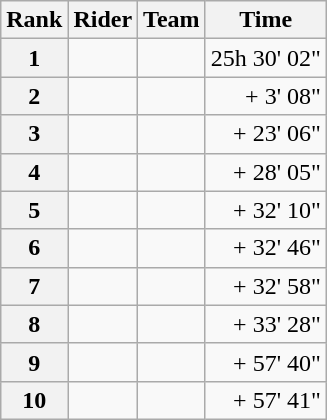<table class="wikitable">
<tr>
<th scope="col">Rank</th>
<th scope="col">Rider</th>
<th scope="col">Team</th>
<th scope="col">Time</th>
</tr>
<tr>
<th scope="row">1</th>
<td> </td>
<td></td>
<td style="text-align:right;">25h 30' 02"</td>
</tr>
<tr>
<th scope="row">2</th>
<td></td>
<td></td>
<td style="text-align:right;">+ 3' 08"</td>
</tr>
<tr>
<th scope="row">3</th>
<td></td>
<td></td>
<td style="text-align:right;">+ 23' 06"</td>
</tr>
<tr>
<th scope="row">4</th>
<td></td>
<td></td>
<td style="text-align:right;">+ 28' 05"</td>
</tr>
<tr>
<th scope="row">5</th>
<td></td>
<td></td>
<td style="text-align:right;">+ 32' 10"</td>
</tr>
<tr>
<th scope="row">6</th>
<td></td>
<td></td>
<td style="text-align:right;">+ 32' 46"</td>
</tr>
<tr>
<th scope="row">7</th>
<td></td>
<td></td>
<td style="text-align:right;">+ 32' 58"</td>
</tr>
<tr>
<th scope="row">8</th>
<td></td>
<td></td>
<td style="text-align:right;">+ 33' 28"</td>
</tr>
<tr>
<th scope="row">9</th>
<td></td>
<td></td>
<td style="text-align:right;">+ 57' 40"</td>
</tr>
<tr>
<th scope="row">10</th>
<td></td>
<td></td>
<td style="text-align:right;">+ 57' 41"</td>
</tr>
</table>
